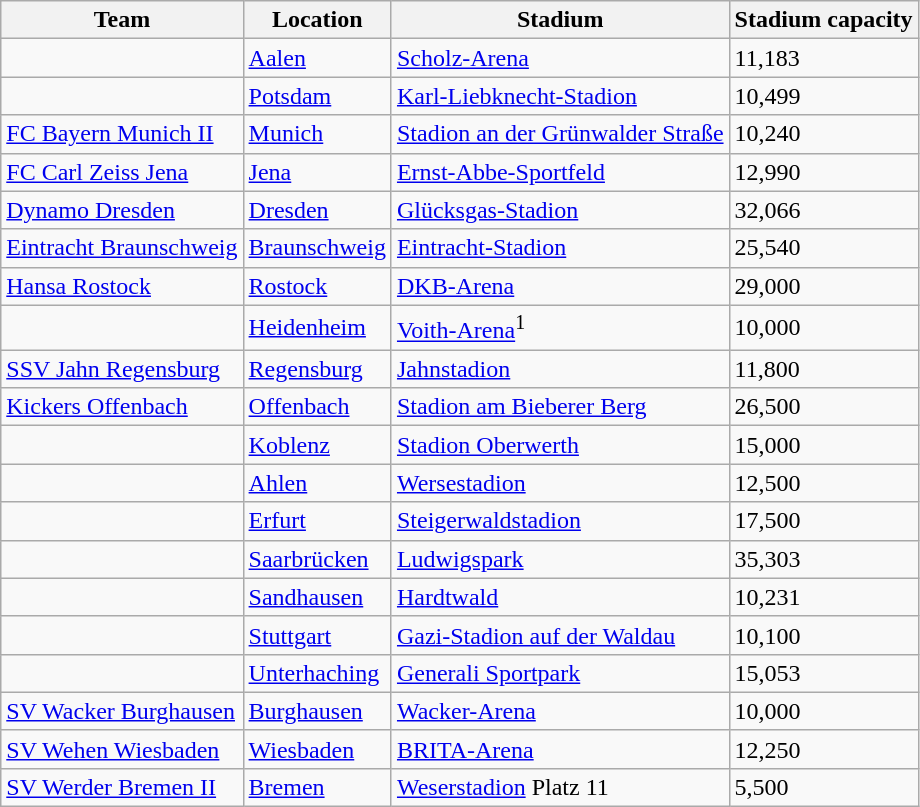<table class="wikitable sortable" border="1">
<tr>
<th>Team</th>
<th>Location</th>
<th>Stadium</th>
<th>Stadium capacity</th>
</tr>
<tr>
<td></td>
<td><a href='#'>Aalen</a></td>
<td><a href='#'>Scholz-Arena</a></td>
<td>11,183</td>
</tr>
<tr>
<td></td>
<td><a href='#'>Potsdam</a></td>
<td><a href='#'>Karl-Liebknecht-Stadion</a></td>
<td>10,499</td>
</tr>
<tr>
<td><a href='#'>FC Bayern Munich II</a></td>
<td><a href='#'>Munich</a></td>
<td><a href='#'>Stadion an der Grünwalder Straße</a></td>
<td>10,240</td>
</tr>
<tr>
<td><a href='#'>FC Carl Zeiss Jena</a></td>
<td><a href='#'>Jena</a></td>
<td><a href='#'>Ernst-Abbe-Sportfeld</a></td>
<td>12,990</td>
</tr>
<tr>
<td><a href='#'>Dynamo Dresden</a></td>
<td><a href='#'>Dresden</a></td>
<td><a href='#'>Glücksgas-Stadion</a></td>
<td>32,066</td>
</tr>
<tr>
<td><a href='#'>Eintracht Braunschweig</a></td>
<td><a href='#'>Braunschweig</a></td>
<td><a href='#'>Eintracht-Stadion</a></td>
<td>25,540</td>
</tr>
<tr>
<td><a href='#'>Hansa Rostock</a></td>
<td><a href='#'>Rostock</a></td>
<td><a href='#'>DKB-Arena</a></td>
<td>29,000</td>
</tr>
<tr>
<td></td>
<td><a href='#'>Heidenheim</a></td>
<td><a href='#'>Voith-Arena</a><sup>1</sup></td>
<td>10,000</td>
</tr>
<tr>
<td><a href='#'>SSV Jahn Regensburg</a></td>
<td><a href='#'>Regensburg</a></td>
<td><a href='#'>Jahnstadion</a></td>
<td>11,800</td>
</tr>
<tr>
<td><a href='#'>Kickers Offenbach</a></td>
<td><a href='#'>Offenbach</a></td>
<td><a href='#'>Stadion am Bieberer Berg</a></td>
<td>26,500</td>
</tr>
<tr>
<td></td>
<td><a href='#'>Koblenz</a></td>
<td><a href='#'>Stadion Oberwerth</a></td>
<td>15,000</td>
</tr>
<tr>
<td></td>
<td><a href='#'>Ahlen</a></td>
<td><a href='#'>Wersestadion</a></td>
<td>12,500</td>
</tr>
<tr>
<td></td>
<td><a href='#'>Erfurt</a></td>
<td><a href='#'>Steigerwaldstadion</a></td>
<td>17,500</td>
</tr>
<tr>
<td></td>
<td><a href='#'>Saarbrücken</a></td>
<td><a href='#'>Ludwigspark</a></td>
<td>35,303</td>
</tr>
<tr>
<td></td>
<td><a href='#'>Sandhausen</a></td>
<td><a href='#'>Hardtwald</a></td>
<td>10,231</td>
</tr>
<tr>
<td></td>
<td><a href='#'>Stuttgart</a></td>
<td><a href='#'>Gazi-Stadion auf der Waldau</a></td>
<td>10,100</td>
</tr>
<tr>
<td></td>
<td><a href='#'>Unterhaching</a></td>
<td><a href='#'>Generali Sportpark</a></td>
<td>15,053</td>
</tr>
<tr>
<td><a href='#'>SV Wacker Burghausen</a></td>
<td><a href='#'>Burghausen</a></td>
<td><a href='#'>Wacker-Arena</a></td>
<td>10,000</td>
</tr>
<tr>
<td><a href='#'>SV Wehen Wiesbaden</a></td>
<td><a href='#'>Wiesbaden</a></td>
<td><a href='#'>BRITA-Arena</a></td>
<td>12,250</td>
</tr>
<tr>
<td><a href='#'>SV Werder Bremen II</a></td>
<td><a href='#'>Bremen</a></td>
<td><a href='#'>Weserstadion</a> Platz 11</td>
<td>5,500</td>
</tr>
</table>
